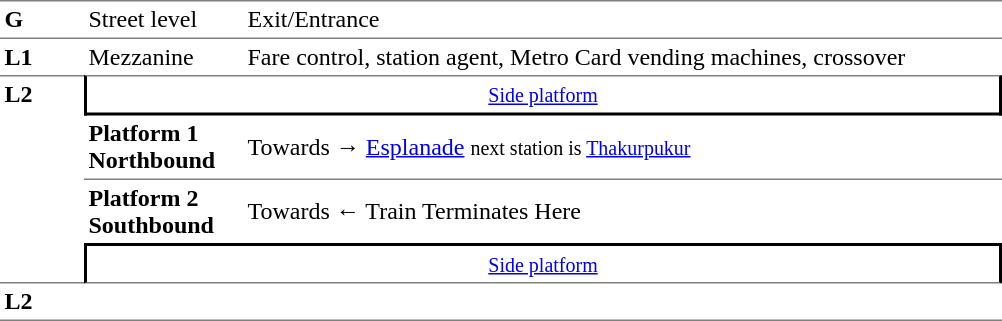<table cellpadding="3" cellspacing="0" border="0">
<tr>
<td valign="top" width="50" style="border-bottom:solid 1px gray;border-top:solid 1px gray;"><strong>G</strong></td>
<td valign="top" width="100" style="border-top:solid 1px gray;border-bottom:solid 1px gray;">Street level</td>
<td valign="top" width="500" style="border-top:solid 1px gray;border-bottom:solid 1px gray;">Exit/Entrance</td>
</tr>
<tr>
<td valign="top"><strong>L1</strong></td>
<td valign="top">Mezzanine</td>
<td valign="top">Fare control, station agent, Metro Card vending machines, crossover</td>
</tr>
<tr>
<td rowspan="4" valign="top" width="50" style="border-top:solid 1px gray;border-bottom:solid 1px gray;"><strong>L2</strong></td>
<td colspan="2" style="border-top:solid 1px gray;border-right:solid 2px black;border-left:solid 2px black;border-bottom:solid 2px black;text-align:center;"><small><a href='#'>Side platform</a></small></td>
</tr>
<tr>
<td width="100" style="border-bottom:solid 1px gray;"><span><strong>Platform 1</strong><br><strong>Northbound</strong></span></td>
<td width="500" style="border-bottom:solid 1px gray;">Towards → <a href='#'>Esplanade</a> <small>next station is <a href='#'>Thakurpukur</a></small></td>
</tr>
<tr>
<td><span><strong>Platform 2</strong><br><strong>Southbound</strong></span></td>
<td>Towards ← Train Terminates Here</td>
</tr>
<tr>
<td colspan="2" align="center" style="border-top:solid 2px black;border-right:solid 2px black;border-left:solid 2px black;border-bottom:solid 1px gray;"><small><a href='#'>Side platform</a></small></td>
</tr>
<tr>
<td rowspan="2" valign="top" width="50" style="border-bottom:solid 1px gray;"><strong>L2</strong></td>
<td width="100" style="border-bottom:solid 1px gray;"></td>
<td width="500" style="border-bottom:solid 1px gray;"></td>
</tr>
<tr>
</tr>
</table>
